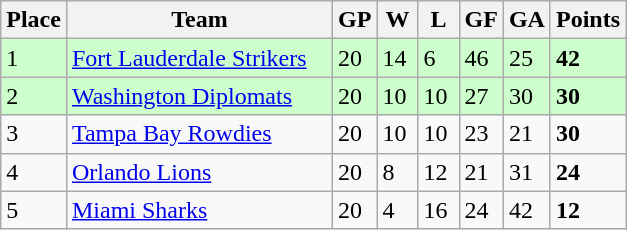<table class="wikitable">
<tr>
<th>Place</th>
<th width="170">Team</th>
<th width="20">GP</th>
<th width="20">W</th>
<th width="20">L</th>
<th width="20">GF</th>
<th width="20">GA</th>
<th>Points</th>
</tr>
<tr bgcolor=#ccffcc>
<td>1</td>
<td><a href='#'>Fort Lauderdale Strikers</a></td>
<td>20</td>
<td>14</td>
<td>6</td>
<td>46</td>
<td>25</td>
<td><strong>42</strong></td>
</tr>
<tr bgcolor=#ccffcc>
<td>2</td>
<td><a href='#'>Washington Diplomats</a></td>
<td>20</td>
<td>10</td>
<td>10</td>
<td>27</td>
<td>30</td>
<td><strong>30</strong></td>
</tr>
<tr bgcolor=>
<td>3</td>
<td><a href='#'>Tampa Bay Rowdies</a></td>
<td>20</td>
<td>10</td>
<td>10</td>
<td>23</td>
<td>21</td>
<td><strong>30</strong></td>
</tr>
<tr>
<td>4</td>
<td><a href='#'>Orlando Lions</a></td>
<td>20</td>
<td>8</td>
<td>12</td>
<td>21</td>
<td>31</td>
<td><strong>24</strong></td>
</tr>
<tr>
<td>5</td>
<td><a href='#'>Miami Sharks</a></td>
<td>20</td>
<td>4</td>
<td>16</td>
<td>24</td>
<td>42</td>
<td><strong>12</strong></td>
</tr>
</table>
